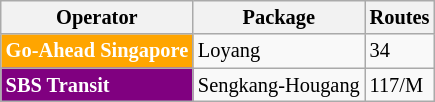<table class="wikitable" style="font-size:85%; text-align: left">
<tr>
<th>Operator</th>
<th>Package</th>
<th>Routes</th>
</tr>
<tr>
<td style="background-color:#FFA500; color: white"><strong>Go-Ahead Singapore</strong></td>
<td>Loyang</td>
<td>34</td>
</tr>
<tr>
<td style="background-color:#800080; color: white"><strong>SBS Transit</strong></td>
<td>Sengkang-Hougang</td>
<td>117/M</td>
</tr>
</table>
